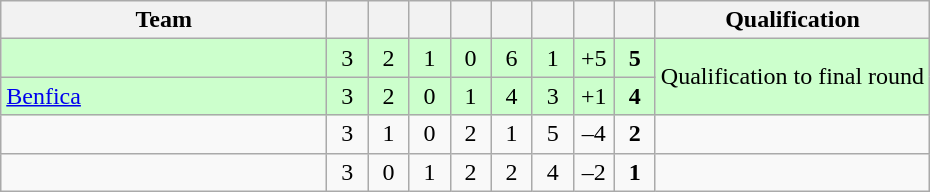<table class="wikitable" style="text-align:center;">
<tr>
<th width="210">Team</th>
<th width="20"></th>
<th width="20"></th>
<th width="20"></th>
<th width="20"></th>
<th width="20"></th>
<th width="20"></th>
<th width="20"></th>
<th width="20"></th>
<th>Qualification</th>
</tr>
<tr bgcolor="#ccffcc">
<td align="left"></td>
<td>3</td>
<td>2</td>
<td>1</td>
<td>0</td>
<td>6</td>
<td>1</td>
<td>+5</td>
<td><strong>5</strong></td>
<td rowspan="2">Qualification to final round</td>
</tr>
<tr bgcolor="#ccffcc">
<td align="left"> <a href='#'>Benfica</a></td>
<td>3</td>
<td>2</td>
<td>0</td>
<td>1</td>
<td>4</td>
<td>3</td>
<td>+1</td>
<td><strong>4</strong></td>
</tr>
<tr>
<td align="left"></td>
<td>3</td>
<td>1</td>
<td>0</td>
<td>2</td>
<td>1</td>
<td>5</td>
<td>–4</td>
<td><strong>2</strong></td>
<td></td>
</tr>
<tr>
<td align="left"></td>
<td>3</td>
<td>0</td>
<td>1</td>
<td>2</td>
<td>2</td>
<td>4</td>
<td>–2</td>
<td><strong>1</strong></td>
<td></td>
</tr>
</table>
